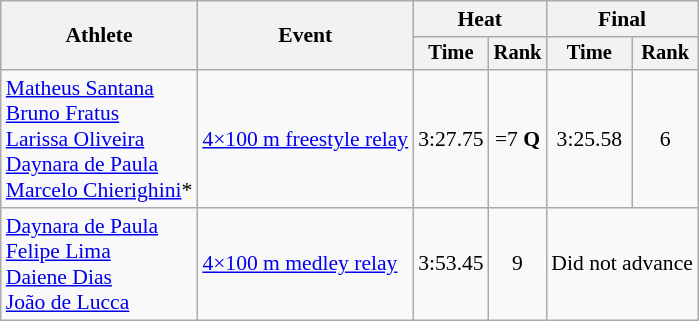<table class=wikitable style="font-size:90%">
<tr>
<th rowspan="2">Athlete</th>
<th rowspan="2">Event</th>
<th colspan="2">Heat</th>
<th colspan="2">Final</th>
</tr>
<tr style="font-size:95%">
<th>Time</th>
<th>Rank</th>
<th>Time</th>
<th>Rank</th>
</tr>
<tr align=center>
<td align=left><a href='#'>Matheus Santana</a><br><a href='#'>Bruno Fratus</a><br><a href='#'>Larissa Oliveira</a><br><a href='#'>Daynara de Paula</a><br><a href='#'>Marcelo Chierighini</a>*</td>
<td align=left><a href='#'>4×100 m freestyle relay</a></td>
<td>3:27.75</td>
<td>=7 <strong>Q</strong></td>
<td>3:25.58</td>
<td>6</td>
</tr>
<tr align=center>
<td align=left><a href='#'>Daynara de Paula</a><br><a href='#'>Felipe Lima</a><br><a href='#'>Daiene Dias</a><br><a href='#'>João de Lucca</a></td>
<td align=left><a href='#'>4×100 m medley relay</a></td>
<td>3:53.45</td>
<td>9</td>
<td colspan=2>Did not advance</td>
</tr>
</table>
